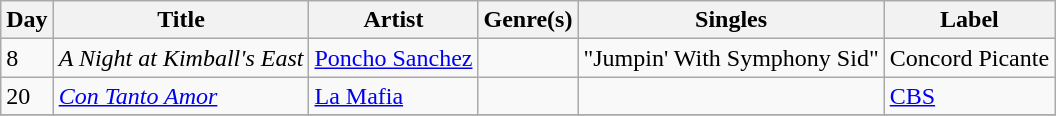<table class="wikitable sortable" style="text-align: left;">
<tr>
<th>Day</th>
<th>Title</th>
<th>Artist</th>
<th>Genre(s)</th>
<th>Singles</th>
<th>Label</th>
</tr>
<tr>
<td>8</td>
<td><em>A Night at Kimball's East</em></td>
<td><a href='#'>Poncho Sanchez</a></td>
<td></td>
<td>"Jumpin' With Symphony Sid"</td>
<td>Concord Picante</td>
</tr>
<tr>
<td>20</td>
<td><em><a href='#'>Con Tanto Amor</a></em></td>
<td><a href='#'>La Mafia</a></td>
<td></td>
<td></td>
<td><a href='#'>CBS</a></td>
</tr>
<tr>
</tr>
</table>
